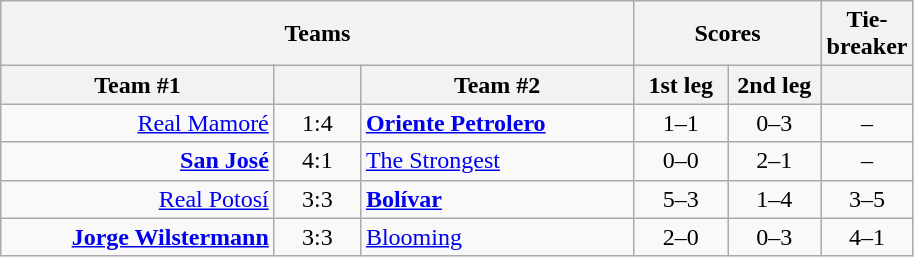<table class="wikitable" style="text-align: center;">
<tr>
<th colspan=3>Teams</th>
<th colspan=2>Scores</th>
<th colspan=1>Tie-breaker</th>
</tr>
<tr>
<th width="175">Team #1</th>
<th width="50"></th>
<th width="175">Team #2</th>
<th width="55">1st leg</th>
<th width="55">2nd leg</th>
<th width="50"></th>
</tr>
<tr>
<td align=right><a href='#'>Real Mamoré</a></td>
<td>1:4</td>
<td align=left><strong><a href='#'>Oriente Petrolero</a></strong></td>
<td>1–1</td>
<td>0–3</td>
<td>–</td>
</tr>
<tr>
<td align=right><strong><a href='#'>San José</a></strong></td>
<td>4:1</td>
<td align=left><a href='#'>The Strongest</a></td>
<td>0–0</td>
<td>2–1</td>
<td>–</td>
</tr>
<tr>
<td align=right><a href='#'>Real Potosí</a></td>
<td>3:3</td>
<td align=left><strong><a href='#'>Bolívar</a></strong></td>
<td>5–3</td>
<td>1–4</td>
<td>3–5</td>
</tr>
<tr>
<td align=right><strong><a href='#'>Jorge Wilstermann</a></strong></td>
<td>3:3</td>
<td align=left><a href='#'>Blooming</a></td>
<td>2–0</td>
<td>0–3</td>
<td>4–1</td>
</tr>
</table>
